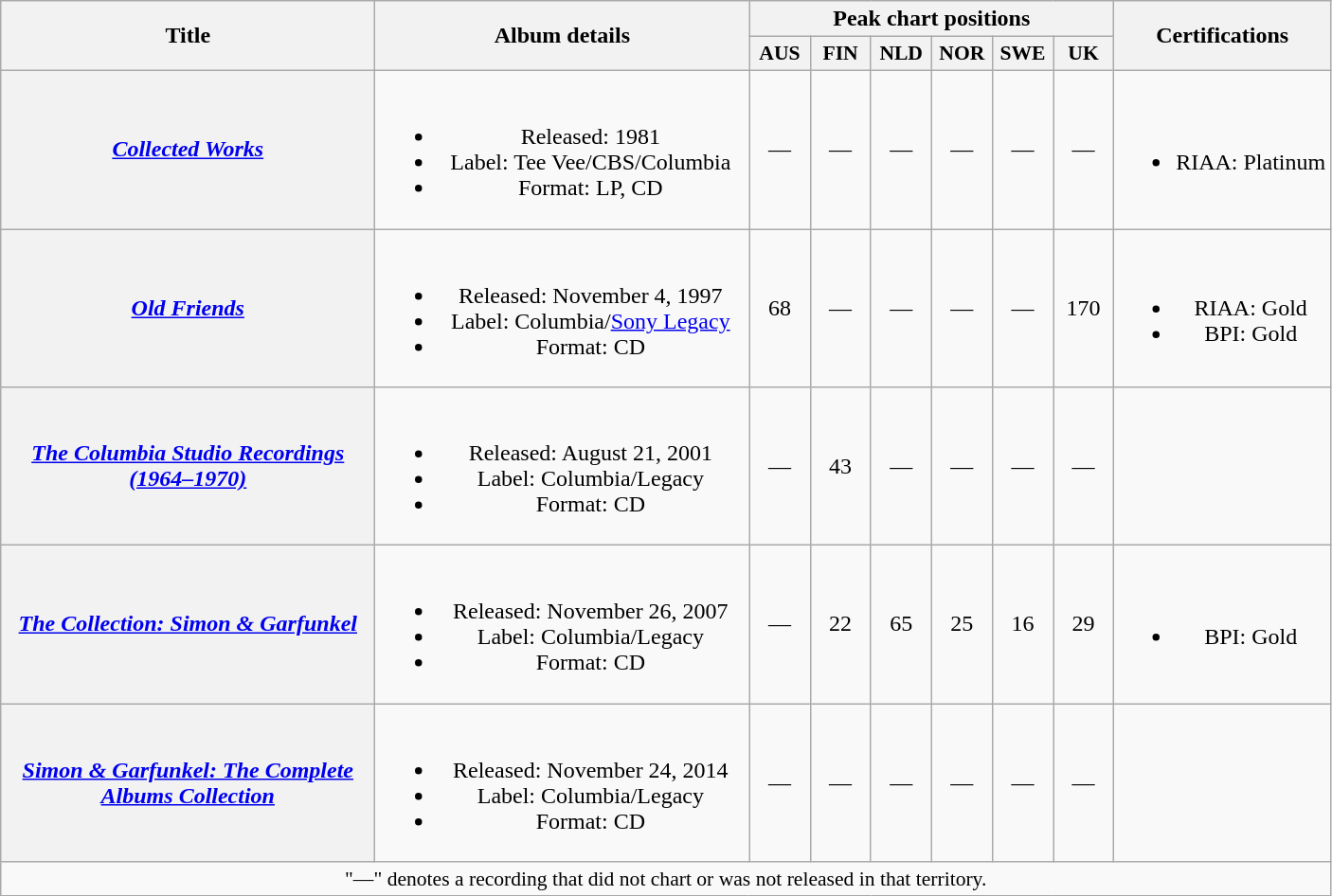<table class="wikitable plainrowheaders" style="text-align:center;">
<tr>
<th scope="col" rowspan="2" style="width:16em;">Title</th>
<th scope="col" rowspan="2" style="width:16em;">Album details</th>
<th scope="col" colspan="6">Peak chart positions</th>
<th scope="col" rowspan="2">Certifications</th>
</tr>
<tr>
<th scope="col" style="width:2.5em; font-size:90%">AUS<br></th>
<th scope="col" style="width:2.5em; font-size:90%">FIN<br></th>
<th scope="col" style="width:2.5em; font-size:90%">NLD<br></th>
<th scope="col" style="width:2.5em; font-size:90%">NOR<br></th>
<th scope="col" style="width:2.5em; font-size:90%">SWE<br></th>
<th scope="col" style="width:2.5em; font-size:90%">UK<br></th>
</tr>
<tr>
<th scope="row"><em><a href='#'>Collected Works</a></em></th>
<td><br><ul><li>Released: 1981</li><li>Label: Tee Vee/CBS/Columbia</li><li>Format: LP, CD</li></ul></td>
<td>—</td>
<td>—</td>
<td>—</td>
<td>—</td>
<td>—</td>
<td>—</td>
<td><br><ul><li>RIAA: Platinum</li></ul></td>
</tr>
<tr>
<th scope="row"><em><a href='#'>Old Friends</a></em></th>
<td><br><ul><li>Released: November 4, 1997</li><li>Label: Columbia/<a href='#'>Sony Legacy</a></li><li>Format: CD</li></ul></td>
<td>68</td>
<td>—</td>
<td>—</td>
<td>—</td>
<td>—</td>
<td>170<br></td>
<td><br><ul><li>RIAA: Gold</li><li>BPI: Gold</li></ul></td>
</tr>
<tr>
<th scope="row"><em><a href='#'>The Columbia Studio Recordings (1964–1970)</a></em></th>
<td><br><ul><li>Released: August 21, 2001</li><li>Label: Columbia/Legacy</li><li>Format: CD</li></ul></td>
<td>—</td>
<td>43</td>
<td>—</td>
<td>—</td>
<td>—</td>
<td>—</td>
<td></td>
</tr>
<tr>
<th scope="row"><em><a href='#'>The Collection: Simon & Garfunkel</a></em></th>
<td><br><ul><li>Released: November 26, 2007</li><li>Label: Columbia/Legacy</li><li>Format: CD</li></ul></td>
<td>—</td>
<td>22</td>
<td>65</td>
<td>25</td>
<td>16</td>
<td>29</td>
<td><br><ul><li>BPI: Gold</li></ul></td>
</tr>
<tr>
<th scope="row"><em><a href='#'>Simon & Garfunkel: The Complete Albums Collection</a></em></th>
<td><br><ul><li>Released: November 24, 2014</li><li>Label: Columbia/Legacy</li><li>Format: CD</li></ul></td>
<td>—</td>
<td>—</td>
<td>—</td>
<td>—</td>
<td>—</td>
<td>—</td>
<td></td>
</tr>
<tr>
<td colspan="9" style="font-size:90%">"—" denotes a recording that did not chart or was not released in that territory.</td>
</tr>
</table>
